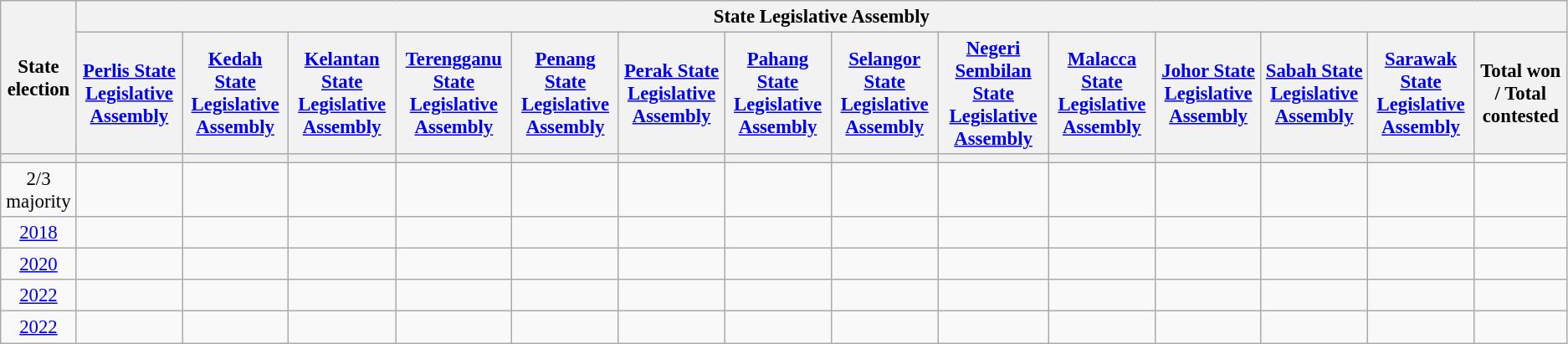<table class="wikitable sortable" style="text-align:center; font-size:95%">
<tr>
<th rowspan=2>State election</th>
<th colspan=14>State Legislative Assembly</th>
</tr>
<tr>
<th><a href='#'>Perlis State Legislative Assembly</a></th>
<th><a href='#'>Kedah State Legislative Assembly</a></th>
<th><a href='#'>Kelantan State Legislative Assembly</a></th>
<th><a href='#'>Terengganu State Legislative Assembly</a></th>
<th><a href='#'>Penang State Legislative Assembly</a></th>
<th><a href='#'>Perak State Legislative Assembly</a></th>
<th><a href='#'>Pahang State Legislative Assembly</a></th>
<th><a href='#'>Selangor State Legislative Assembly</a></th>
<th><a href='#'>Negeri Sembilan State Legislative Assembly</a></th>
<th><a href='#'>Malacca State Legislative Assembly</a></th>
<th><a href='#'>Johor State Legislative Assembly</a></th>
<th><a href='#'>Sabah State Legislative Assembly</a></th>
<th><a href='#'>Sarawak State Legislative Assembly</a></th>
<th>Total won / Total contested</th>
</tr>
<tr>
<th></th>
<th></th>
<th></th>
<th></th>
<th></th>
<th></th>
<th></th>
<th></th>
<th></th>
<th></th>
<th></th>
<th></th>
<th></th>
<th></th>
</tr>
<tr>
<td>2/3 majority</td>
<td></td>
<td></td>
<td></td>
<td></td>
<td></td>
<td></td>
<td></td>
<td></td>
<td></td>
<td></td>
<td></td>
<td></td>
<td></td>
<td></td>
</tr>
<tr>
<td><a href='#'>2018</a></td>
<td></td>
<td></td>
<td></td>
<td></td>
<td></td>
<td></td>
<td></td>
<td></td>
<td></td>
<td></td>
<td></td>
<td></td>
<td></td>
<td></td>
</tr>
<tr>
<td><a href='#'>2020</a></td>
<td></td>
<td></td>
<td></td>
<td></td>
<td></td>
<td></td>
<td></td>
<td></td>
<td></td>
<td></td>
<td></td>
<td></td>
<td></td>
<td></td>
</tr>
<tr>
<td><a href='#'>2022</a></td>
<td></td>
<td></td>
<td></td>
<td></td>
<td></td>
<td></td>
<td></td>
<td></td>
<td></td>
<td></td>
<td></td>
<td></td>
<td></td>
<td></td>
</tr>
<tr>
<td><a href='#'>2022</a></td>
<td></td>
<td></td>
<td></td>
<td></td>
<td></td>
<td></td>
<td></td>
<td></td>
<td></td>
<td></td>
<td></td>
<td></td>
<td></td>
<td></td>
</tr>
</table>
